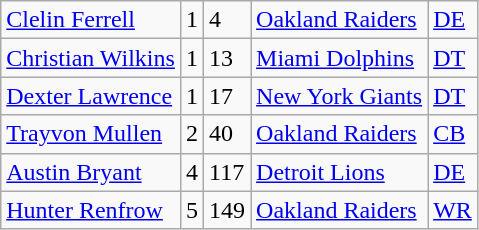<table class="wikitable">
<tr>
<td><a href='#'>Clelin Ferrell</a></td>
<td>1</td>
<td>4</td>
<td><a href='#'>Oakland Raiders</a></td>
<td><a href='#'>DE</a></td>
</tr>
<tr>
<td><a href='#'>Christian Wilkins</a></td>
<td>1</td>
<td>13</td>
<td><a href='#'>Miami Dolphins</a></td>
<td><a href='#'>DT</a></td>
</tr>
<tr>
<td><a href='#'>Dexter Lawrence</a></td>
<td>1</td>
<td>17</td>
<td><a href='#'>New York Giants</a></td>
<td><a href='#'>DT</a></td>
</tr>
<tr>
<td><a href='#'>Trayvon Mullen</a></td>
<td>2</td>
<td>40</td>
<td><a href='#'>Oakland Raiders</a></td>
<td><a href='#'>CB</a></td>
</tr>
<tr>
<td><a href='#'>Austin Bryant</a></td>
<td>4</td>
<td>117</td>
<td><a href='#'>Detroit Lions</a></td>
<td><a href='#'>DE</a></td>
</tr>
<tr>
<td><a href='#'>Hunter Renfrow</a></td>
<td>5</td>
<td>149</td>
<td><a href='#'>Oakland Raiders</a></td>
<td><a href='#'>WR</a></td>
</tr>
</table>
